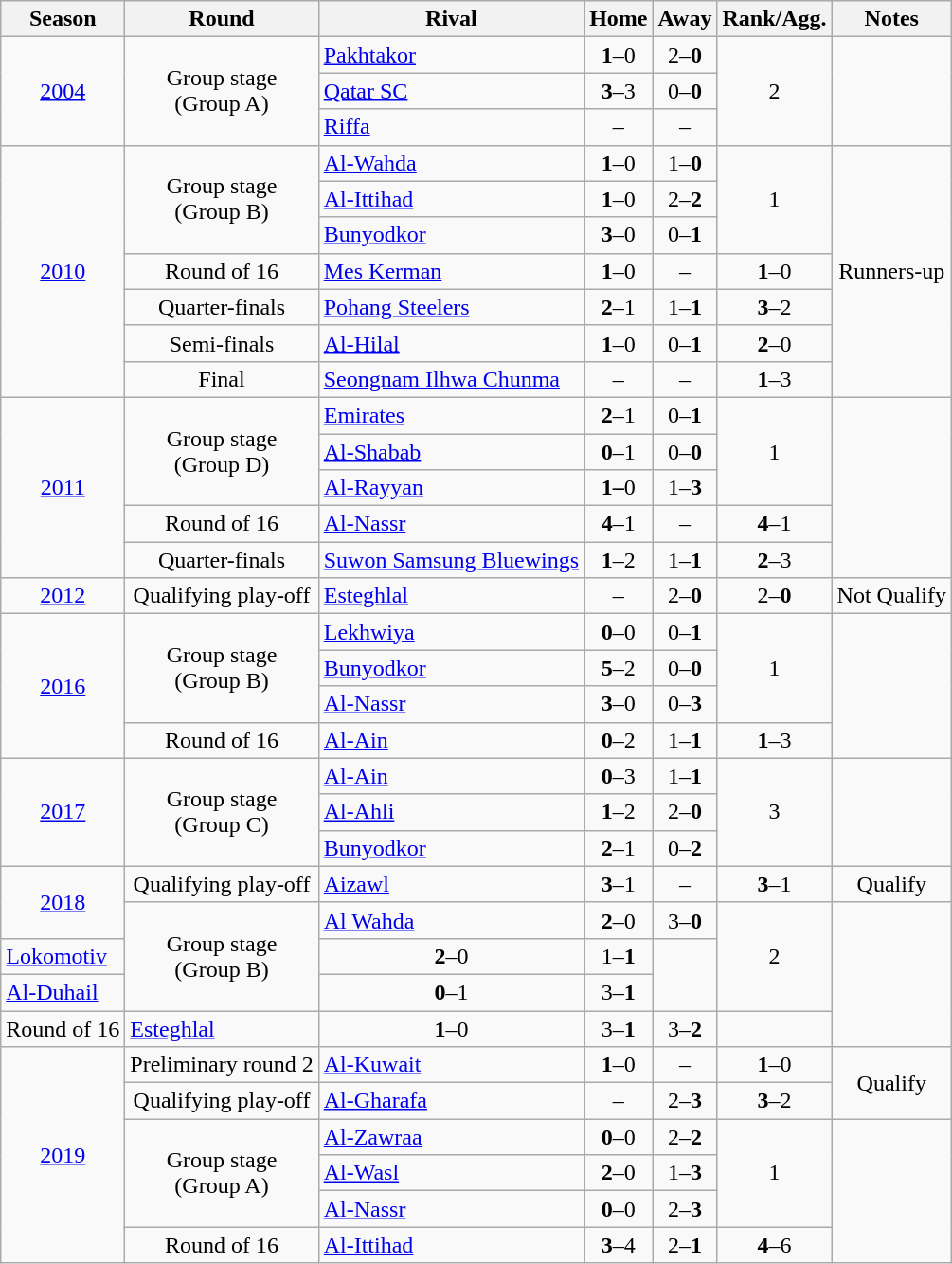<table class="wikitable">
<tr>
<th>Season</th>
<th>Round</th>
<th>Rival</th>
<th>Home</th>
<th>Away</th>
<th>Rank/Agg.</th>
<th>Notes</th>
</tr>
<tr>
<td style="text-align:center;" rowspan="3"><a href='#'>2004</a></td>
<td rowspan="3" style="text-align:center;">Group stage<br>(Group A)</td>
<td> <a href='#'>Pakhtakor</a></td>
<td style="text-align:center;"><strong>1</strong>–0</td>
<td style="text-align:center;">2–<strong>0</strong></td>
<td rowspan="3" style="text-align:center;">2</td>
<td rowspan="3" style="text-align:center;"></td>
</tr>
<tr>
<td> <a href='#'>Qatar SC</a></td>
<td style="text-align:center;"><strong>3</strong>–3</td>
<td style="text-align:center;">0–<strong>0</strong></td>
</tr>
<tr>
<td> <a href='#'>Riffa</a></td>
<td style="text-align:center;">–</td>
<td style="text-align:center;">–</td>
</tr>
<tr>
<td style="text-align:center;" rowspan="7"><a href='#'>2010</a></td>
<td rowspan="3" style="text-align:center;">Group stage<br>(Group B)</td>
<td> <a href='#'>Al-Wahda</a></td>
<td style="text-align:center;"><strong>1</strong>–0</td>
<td style="text-align:center;">1–<strong>0</strong></td>
<td rowspan="3" style="text-align:center;">1</td>
<td rowspan="7" style="text-align:center;">Runners-up</td>
</tr>
<tr>
<td> <a href='#'>Al-Ittihad</a></td>
<td style="text-align:center;"><strong>1</strong>–0</td>
<td style="text-align:center;">2–<strong>2</strong></td>
</tr>
<tr>
<td> <a href='#'>Bunyodkor</a></td>
<td style="text-align:center;"><strong>3</strong>–0</td>
<td style="text-align:center;">0–<strong>1</strong></td>
</tr>
<tr>
<td rowspan="1" style="text-align:center;">Round of 16</td>
<td> <a href='#'>Mes Kerman</a></td>
<td style="text-align:center;"><strong>1</strong>–0</td>
<td style="text-align:center;">–</td>
<td rowspan="1" style="text-align:center;"><strong>1</strong>–0</td>
</tr>
<tr>
<td rowspan="1" style="text-align:center;">Quarter-finals</td>
<td> <a href='#'>Pohang Steelers</a></td>
<td style="text-align:center;"><strong>2</strong>–1</td>
<td style="text-align:center;">1–<strong>1</strong></td>
<td rowspan="1" style="text-align:center;"><strong>3</strong>–2</td>
</tr>
<tr>
<td rowspan="1" style="text-align:center;">Semi-finals</td>
<td> <a href='#'>Al-Hilal</a></td>
<td style="text-align:center;"><strong>1</strong>–0</td>
<td style="text-align:center;">0–<strong>1</strong></td>
<td rowspan="1" style="text-align:center;"><strong>2</strong>–0</td>
</tr>
<tr>
<td rowspan="1" style="text-align:center;">Final</td>
<td> <a href='#'>Seongnam Ilhwa Chunma</a></td>
<td style="text-align:center;">–</td>
<td style="text-align:center;">–</td>
<td rowspan="1" style="text-align:center;"><strong>1</strong>–3</td>
</tr>
<tr>
<td style="text-align:center;" rowspan="5"><a href='#'>2011</a></td>
<td rowspan="3" style="text-align:center;">Group stage<br>(Group D)</td>
<td> <a href='#'>Emirates</a></td>
<td style="text-align:center;"><strong>2</strong>–1</td>
<td style="text-align:center;">0–<strong>1</strong></td>
<td rowspan="3" style="text-align:center;">1</td>
<td rowspan="5" style="text-align:center;"></td>
</tr>
<tr>
<td> <a href='#'>Al-Shabab</a></td>
<td style="text-align:center;"><strong>0</strong>–1</td>
<td style="text-align:center;">0–<strong>0</strong></td>
</tr>
<tr>
<td> <a href='#'>Al-Rayyan</a></td>
<td style="text-align:center;"><strong>1–</strong>0</td>
<td style="text-align:center;">1–<strong>3</strong></td>
</tr>
<tr>
<td rowspan="1" style="text-align:center;">Round of 16</td>
<td> <a href='#'>Al-Nassr</a></td>
<td style="text-align:center;"><strong>4</strong>–1</td>
<td style="text-align:center;">–</td>
<td rowspan="1" style="text-align:center;"><strong>4</strong>–1</td>
</tr>
<tr>
<td rowspan="1" style="text-align:center;">Quarter-finals</td>
<td> <a href='#'>Suwon Samsung Bluewings</a></td>
<td style="text-align:center;"><strong>1</strong>–2</td>
<td style="text-align:center;">1–<strong>1</strong></td>
<td rowspan="1" style="text-align:center;"><strong>2</strong>–3</td>
</tr>
<tr>
<td style="text-align:center;" rowspan="1"><a href='#'>2012</a></td>
<td rowspan="1" style="text-align:center;">Qualifying play-off</td>
<td> <a href='#'>Esteghlal</a></td>
<td style="text-align:center;">–</td>
<td style="text-align:center;">2–<strong>0</strong></td>
<td rowspan="1" style="text-align:center;">2–<strong>0</strong></td>
<td rowspan="1" style="text-align:center;">Not Qualify</td>
</tr>
<tr>
<td style="text-align:center;" rowspan="4"><a href='#'>2016</a></td>
<td rowspan="3" style="text-align:center;">Group stage<br>(Group B)</td>
<td> <a href='#'>Lekhwiya</a></td>
<td style="text-align:center;"><strong>0</strong>–0</td>
<td style="text-align:center;">0–<strong>1</strong></td>
<td rowspan="3" style="text-align:center;">1</td>
<td rowspan="4" style="text-align:center;"></td>
</tr>
<tr>
<td> <a href='#'>Bunyodkor</a></td>
<td style="text-align:center;"><strong>5</strong>–2</td>
<td style="text-align:center;">0–<strong>0</strong></td>
</tr>
<tr>
<td> <a href='#'>Al-Nassr</a></td>
<td style="text-align:center;"><strong>3</strong>–0</td>
<td style="text-align:center;">0–<strong>3</strong></td>
</tr>
<tr>
<td rowspan="1" style="text-align:center;">Round of 16</td>
<td> <a href='#'>Al-Ain</a></td>
<td style="text-align:center;"><strong>0</strong>–2</td>
<td style="text-align:center;">1–<strong>1</strong></td>
<td rowspan="1" style="text-align:center;"><strong>1</strong>–3</td>
</tr>
<tr>
<td style="text-align:center;" rowspan="3"><a href='#'>2017</a></td>
<td rowspan="3" style="text-align:center;">Group stage<br>(Group C)</td>
<td> <a href='#'>Al-Ain</a></td>
<td style="text-align:center;"><strong>0</strong>–3</td>
<td style="text-align:center;">1–<strong>1</strong></td>
<td rowspan="3" style="text-align:center;">3</td>
<td rowspan="3" style="text-align:center;"></td>
</tr>
<tr>
<td> <a href='#'>Al-Ahli</a></td>
<td style="text-align:center;"><strong>1</strong>–2</td>
<td style="text-align:center;">2–<strong>0</strong></td>
</tr>
<tr>
<td> <a href='#'>Bunyodkor</a></td>
<td style="text-align:center;"><strong>2</strong>–1</td>
<td style="text-align:center;">0–<strong>2</strong></td>
</tr>
<tr>
<td rowspan="2" style="text-align:center;" rowspan="5"><a href='#'>2018</a></td>
<td rowspan="1" style="text-align:center;">Qualifying play-off</td>
<td> <a href='#'>Aizawl</a></td>
<td style="text-align:center;"><strong>3</strong>–1</td>
<td style="text-align:center;">–</td>
<td rowspan="1" style="text-align:center;"><strong>3</strong>–1</td>
<td rowspan="1" style="text-align:center;">Qualify</td>
</tr>
<tr>
<td rowspan="3" style="text-align:center;">Group stage<br>(Group B)</td>
<td> <a href='#'>Al Wahda</a></td>
<td style="text-align:center;"><strong>2</strong>–0</td>
<td style="text-align:center;">3–<strong>0</strong></td>
<td rowspan="3" style="text-align:center;">2</td>
<td rowspan="4" style="text-align:center;"></td>
</tr>
<tr>
<td>  <a href='#'>Lokomotiv</a></td>
<td style="text-align:center;"><strong>2</strong>–0</td>
<td style="text-align:center;">1–<strong>1</strong></td>
</tr>
<tr>
<td> <a href='#'>Al-Duhail</a></td>
<td style="text-align:center;"><strong>0</strong>–1</td>
<td style="text-align:center;">3–<strong>1</strong></td>
</tr>
<tr>
<td rowspan="1" style="text-align:center;">Round of 16</td>
<td> <a href='#'>Esteghlal</a></td>
<td style="text-align:center;"><strong>1</strong>–0</td>
<td style="text-align:center;">3–<strong>1</strong></td>
<td rowspan="1" style="text-align:center;">3–<strong>2</strong></td>
</tr>
<tr>
<td style="text-align:center;" rowspan="6"><a href='#'>2019</a></td>
<td rowspan="1" style="text-align:center;">Preliminary round 2</td>
<td> <a href='#'>Al-Kuwait</a></td>
<td style="text-align:center;"><strong>1</strong>–0</td>
<td style="text-align:center;">–</td>
<td style="text-align:center;"><strong>1</strong>–0</td>
<td rowspan="2" style="text-align:center;">Qualify</td>
</tr>
<tr>
<td rowspan="1" style="text-align:center;">Qualifying play-off</td>
<td> <a href='#'>Al-Gharafa</a></td>
<td style="text-align:center;">–</td>
<td style="text-align:center;">2–<strong>3</strong></td>
<td style="text-align:center;"><strong>3</strong>–2</td>
</tr>
<tr>
<td rowspan="3" style="text-align:center;">Group stage<br>(Group A)</td>
<td> <a href='#'>Al-Zawraa</a></td>
<td style="text-align:center;"><strong>0</strong>–0</td>
<td style="text-align:center;">2–<strong>2</strong></td>
<td rowspan="3" style="text-align:center;">1</td>
<td rowspan="4" style="text-align:center;"></td>
</tr>
<tr>
<td>  <a href='#'>Al-Wasl</a></td>
<td style="text-align:center;"><strong>2</strong>–0</td>
<td style="text-align:center;">1–<strong>3</strong></td>
</tr>
<tr>
<td>  <a href='#'>Al-Nassr</a></td>
<td style="text-align:center;"><strong>0</strong>–0</td>
<td style="text-align:center;">2–<strong>3</strong></td>
</tr>
<tr>
<td rowspan="1" style="text-align:center;">Round of 16</td>
<td>  <a href='#'>Al-Ittihad</a></td>
<td style="text-align:center;"><strong>3</strong>–4</td>
<td style="text-align:center;">2–<strong>1</strong></td>
<td rowspan="1" style="text-align:center;"><strong>4</strong>–6</td>
</tr>
</table>
